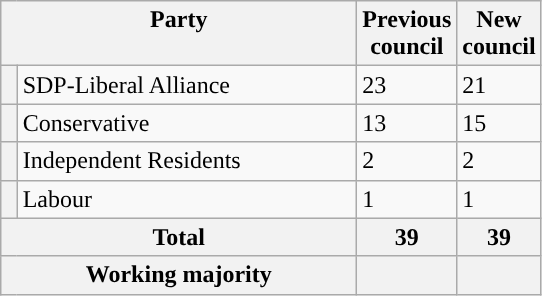<table class="wikitable">
<tr>
<th valign=top colspan="2" style="width: 230px">Party</th>
<th valign=top style="width: 30px">Previous council</th>
<th valign=top style="width: 30px">New council</th>
</tr>
<tr>
<th style="background-color: "></th>
<td>SDP-Liberal Alliance</td>
<td>23</td>
<td>21</td>
</tr>
<tr>
<th style="background-color: "></th>
<td>Conservative</td>
<td>13</td>
<td>15</td>
</tr>
<tr>
<th style="background-color: "></th>
<td>Independent Residents</td>
<td>2</td>
<td>2</td>
</tr>
<tr>
<th style="background-color: "></th>
<td>Labour</td>
<td>1</td>
<td>1</td>
</tr>
<tr>
<th colspan=2>Total</th>
<th style="text-align: center">39</th>
<th colspan=3>39</th>
</tr>
<tr>
<th colspan=2>Working majority</th>
<th></th>
<th></th>
</tr>
</table>
